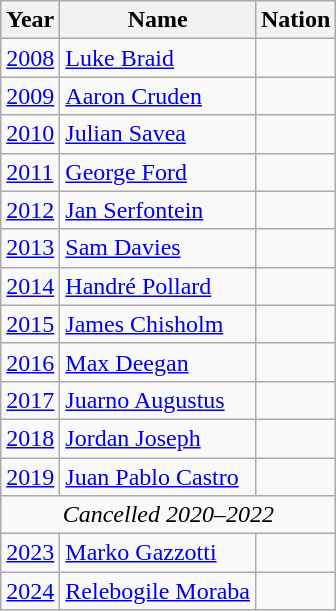<table class="wikitable">
<tr>
<th>Year</th>
<th>Name</th>
<th>Nation</th>
</tr>
<tr>
<td><a href='#'>2008</a></td>
<td><a href='#'>Luke Braid</a></td>
<td></td>
</tr>
<tr>
<td><a href='#'>2009</a></td>
<td><a href='#'>Aaron Cruden</a></td>
<td></td>
</tr>
<tr>
<td><a href='#'>2010</a></td>
<td><a href='#'>Julian Savea</a></td>
<td></td>
</tr>
<tr>
<td><a href='#'>2011</a></td>
<td><a href='#'>George Ford</a></td>
<td></td>
</tr>
<tr>
<td><a href='#'>2012</a></td>
<td><a href='#'>Jan Serfontein</a></td>
<td></td>
</tr>
<tr>
<td><a href='#'>2013</a></td>
<td><a href='#'>Sam Davies</a></td>
<td></td>
</tr>
<tr>
<td><a href='#'>2014</a></td>
<td><a href='#'>Handré Pollard</a></td>
<td></td>
</tr>
<tr>
<td><a href='#'>2015</a></td>
<td><a href='#'>James Chisholm</a></td>
<td></td>
</tr>
<tr>
<td><a href='#'>2016</a></td>
<td><a href='#'>Max Deegan</a></td>
<td></td>
</tr>
<tr>
<td><a href='#'>2017</a></td>
<td><a href='#'>Juarno Augustus</a></td>
<td></td>
</tr>
<tr>
<td><a href='#'>2018</a></td>
<td><a href='#'>Jordan Joseph</a></td>
<td></td>
</tr>
<tr>
<td><a href='#'>2019</a></td>
<td><a href='#'>Juan Pablo Castro</a></td>
<td></td>
</tr>
<tr>
<td colspan="3" align="center"><em>Cancelled 2020–2022</em></td>
</tr>
<tr>
<td><a href='#'>2023</a></td>
<td><a href='#'>Marko Gazzotti</a></td>
<td></td>
</tr>
<tr>
<td><a href='#'>2024</a></td>
<td><a href='#'>Relebogile Moraba</a></td>
<td></td>
</tr>
</table>
